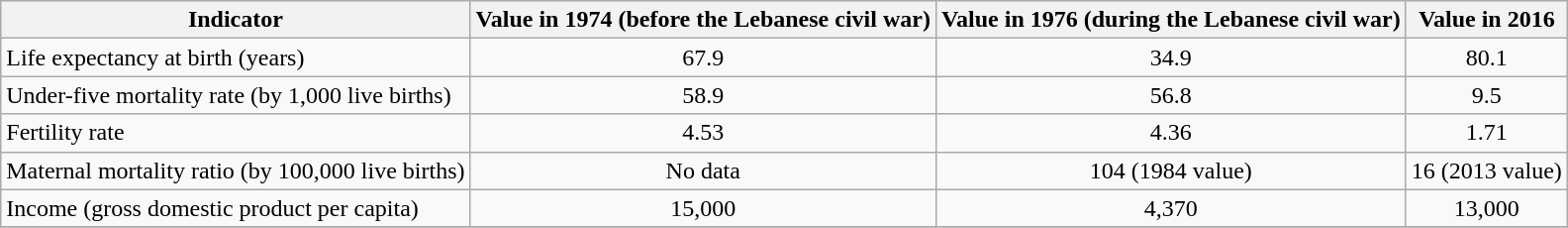<table class="wikitable" style="text-align:center;">
<tr>
<th>Indicator</th>
<th>Value in 1974 (before the Lebanese civil war)</th>
<th>Value in 1976 (during the Lebanese civil war)</th>
<th>Value in 2016</th>
</tr>
<tr>
<td style="text-align:left;">Life expectancy at birth (years)</td>
<td>67.9</td>
<td>34.9</td>
<td>80.1</td>
</tr>
<tr>
<td style="text-align:left;">Under-five mortality rate (by 1,000 live births)</td>
<td>58.9</td>
<td>56.8</td>
<td>9.5</td>
</tr>
<tr>
<td style="text-align:left;">Fertility rate</td>
<td>4.53</td>
<td>4.36</td>
<td>1.71</td>
</tr>
<tr>
<td style="text-align:left;">Maternal mortality ratio (by 100,000 live births)</td>
<td>No data</td>
<td>104 (1984 value)</td>
<td>16 (2013 value)</td>
</tr>
<tr>
<td style="text-align:left;">Income (gross domestic product per capita)</td>
<td>15,000</td>
<td>4,370</td>
<td>13,000</td>
</tr>
<tr>
</tr>
</table>
